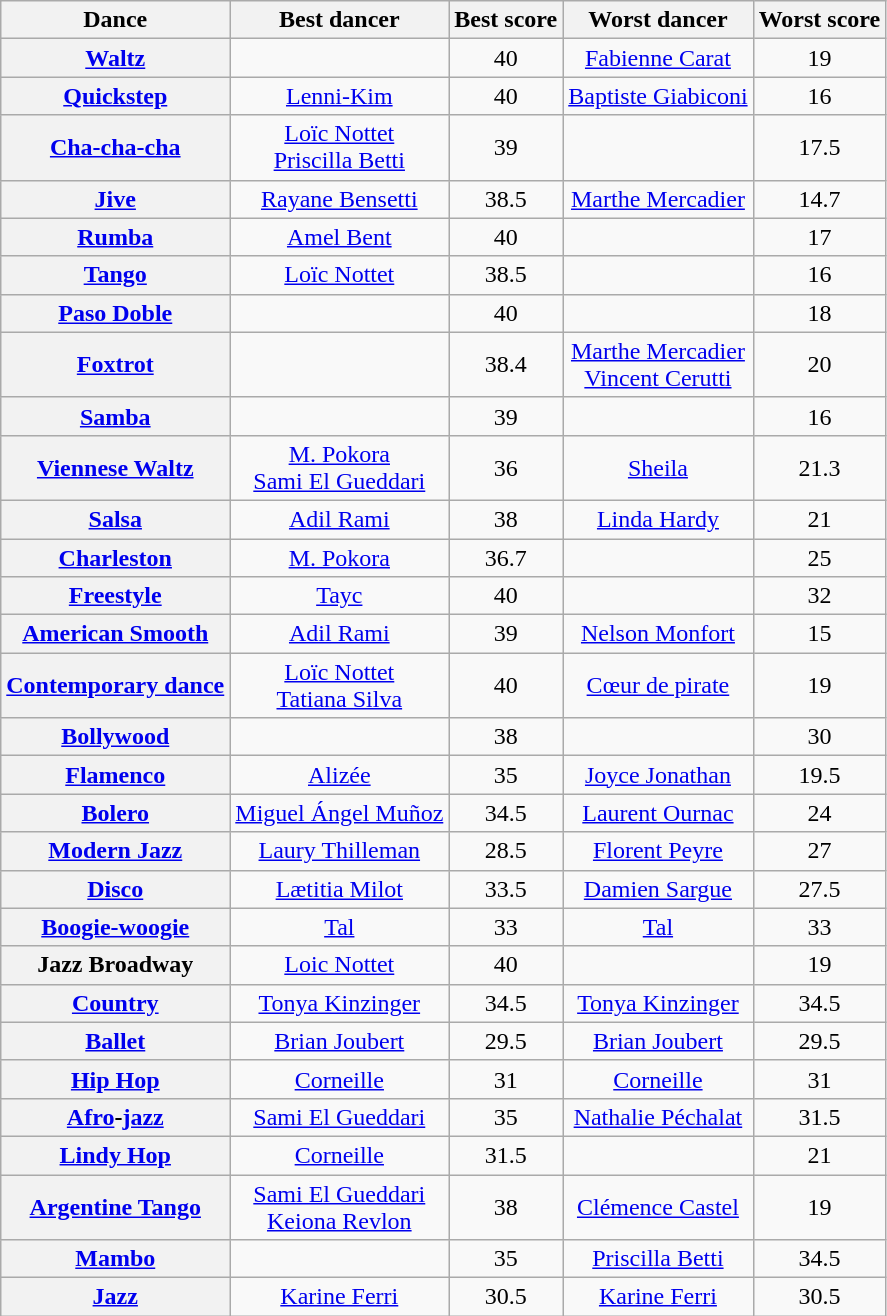<table class="wikitable sortable" style="text-align:center">
<tr>
<th>Dance</th>
<th class="sortable">Best dancer</th>
<th>Best score</th>
<th class="sortable">Worst dancer</th>
<th>Worst score</th>
</tr>
<tr>
<th><a href='#'>Waltz</a></th>
<td></td>
<td>40</td>
<td><a href='#'>Fabienne Carat</a></td>
<td>19</td>
</tr>
<tr>
<th><a href='#'>Quickstep</a></th>
<td><a href='#'>Lenni-Kim</a></td>
<td>40</td>
<td><a href='#'>Baptiste Giabiconi</a><br></td>
<td>16</td>
</tr>
<tr>
<th><a href='#'>Cha-cha-cha</a></th>
<td><a href='#'>Loïc Nottet</a><br><a href='#'>Priscilla Betti</a></td>
<td>39</td>
<td></td>
<td>17.5</td>
</tr>
<tr>
<th><a href='#'>Jive</a></th>
<td><a href='#'>Rayane Bensetti</a></td>
<td>38.5</td>
<td><a href='#'>Marthe Mercadier</a></td>
<td>14.7</td>
</tr>
<tr>
<th><a href='#'>Rumba</a></th>
<td><a href='#'>Amel Bent</a></td>
<td>40</td>
<td></td>
<td>17</td>
</tr>
<tr>
<th><a href='#'>Tango</a></th>
<td><a href='#'>Loïc Nottet</a></td>
<td>38.5</td>
<td></td>
<td>16</td>
</tr>
<tr>
<th><a href='#'>Paso Doble</a></th>
<td></td>
<td>40</td>
<td></td>
<td>18</td>
</tr>
<tr>
<th><a href='#'>Foxtrot</a></th>
<td></td>
<td>38.4</td>
<td><a href='#'>Marthe Mercadier</a><br><a href='#'>Vincent Cerutti</a></td>
<td>20</td>
</tr>
<tr>
<th><a href='#'>Samba</a></th>
<td></td>
<td>39</td>
<td></td>
<td>16</td>
</tr>
<tr>
<th><a href='#'>Viennese Waltz</a></th>
<td><a href='#'>M. Pokora</a><br><a href='#'>Sami El Gueddari</a></td>
<td>36</td>
<td><a href='#'>Sheila</a></td>
<td>21.3</td>
</tr>
<tr>
<th><a href='#'>Salsa</a></th>
<td><a href='#'>Adil Rami</a></td>
<td>38</td>
<td><a href='#'>Linda Hardy</a></td>
<td>21</td>
</tr>
<tr>
<th><a href='#'>Charleston</a></th>
<td><a href='#'>M. Pokora</a></td>
<td>36.7</td>
<td></td>
<td>25</td>
</tr>
<tr>
<th><a href='#'>Freestyle</a></th>
<td><a href='#'>Tayc</a></td>
<td>40</td>
<td></td>
<td>32</td>
</tr>
<tr>
<th><a href='#'>American Smooth</a></th>
<td><a href='#'>Adil Rami</a></td>
<td>39</td>
<td><a href='#'>Nelson Monfort</a></td>
<td>15</td>
</tr>
<tr>
<th><a href='#'>Contemporary dance</a></th>
<td><a href='#'>Loïc Nottet</a><br><a href='#'>Tatiana Silva</a></td>
<td>40</td>
<td><a href='#'>Cœur de pirate</a></td>
<td>19</td>
</tr>
<tr>
<th><a href='#'>Bollywood</a></th>
<td></td>
<td>38</td>
<td></td>
<td>30</td>
</tr>
<tr>
<th><a href='#'>Flamenco</a></th>
<td><a href='#'>Alizée</a></td>
<td>35</td>
<td><a href='#'>Joyce Jonathan</a></td>
<td>19.5</td>
</tr>
<tr>
<th><a href='#'>Bolero</a></th>
<td><a href='#'>Miguel Ángel Muñoz</a></td>
<td>34.5</td>
<td><a href='#'>Laurent Ournac</a></td>
<td>24</td>
</tr>
<tr>
<th><a href='#'>Modern Jazz</a></th>
<td><a href='#'>Laury Thilleman</a></td>
<td>28.5</td>
<td><a href='#'>Florent Peyre</a></td>
<td>27</td>
</tr>
<tr>
<th><a href='#'>Disco</a></th>
<td><a href='#'>Lætitia Milot</a></td>
<td>33.5</td>
<td><a href='#'>Damien Sargue</a></td>
<td>27.5</td>
</tr>
<tr>
<th><a href='#'>Boogie-woogie</a></th>
<td><a href='#'>Tal</a></td>
<td>33</td>
<td><a href='#'>Tal</a></td>
<td>33</td>
</tr>
<tr>
<th>Jazz Broadway</th>
<td><a href='#'>Loic Nottet</a></td>
<td>40</td>
<td></td>
<td>19</td>
</tr>
<tr>
<th><a href='#'>Country</a></th>
<td><a href='#'>Tonya Kinzinger</a></td>
<td>34.5</td>
<td><a href='#'>Tonya Kinzinger</a></td>
<td>34.5</td>
</tr>
<tr>
<th><a href='#'>Ballet</a></th>
<td><a href='#'>Brian Joubert</a></td>
<td>29.5</td>
<td><a href='#'>Brian Joubert</a></td>
<td>29.5</td>
</tr>
<tr>
<th><a href='#'>Hip Hop</a></th>
<td><a href='#'>Corneille</a></td>
<td>31</td>
<td><a href='#'>Corneille</a></td>
<td>31</td>
</tr>
<tr>
<th><a href='#'>Afro</a>-<a href='#'>jazz</a></th>
<td><a href='#'>Sami El Gueddari</a></td>
<td>35</td>
<td><a href='#'>Nathalie Péchalat</a></td>
<td>31.5</td>
</tr>
<tr>
<th><a href='#'>Lindy Hop</a></th>
<td><a href='#'>Corneille</a></td>
<td>31.5</td>
<td></td>
<td>21</td>
</tr>
<tr>
<th><a href='#'>Argentine Tango</a></th>
<td><a href='#'>Sami El Gueddari</a><br><a href='#'>Keiona Revlon</a><br></td>
<td>38</td>
<td><a href='#'>Clémence Castel</a></td>
<td>19</td>
</tr>
<tr>
<th><a href='#'>Mambo</a></th>
<td></td>
<td>35</td>
<td><a href='#'>Priscilla Betti</a></td>
<td>34.5</td>
</tr>
<tr>
<th><a href='#'>Jazz</a></th>
<td><a href='#'>Karine Ferri</a></td>
<td>30.5</td>
<td><a href='#'>Karine Ferri</a></td>
<td>30.5</td>
</tr>
</table>
